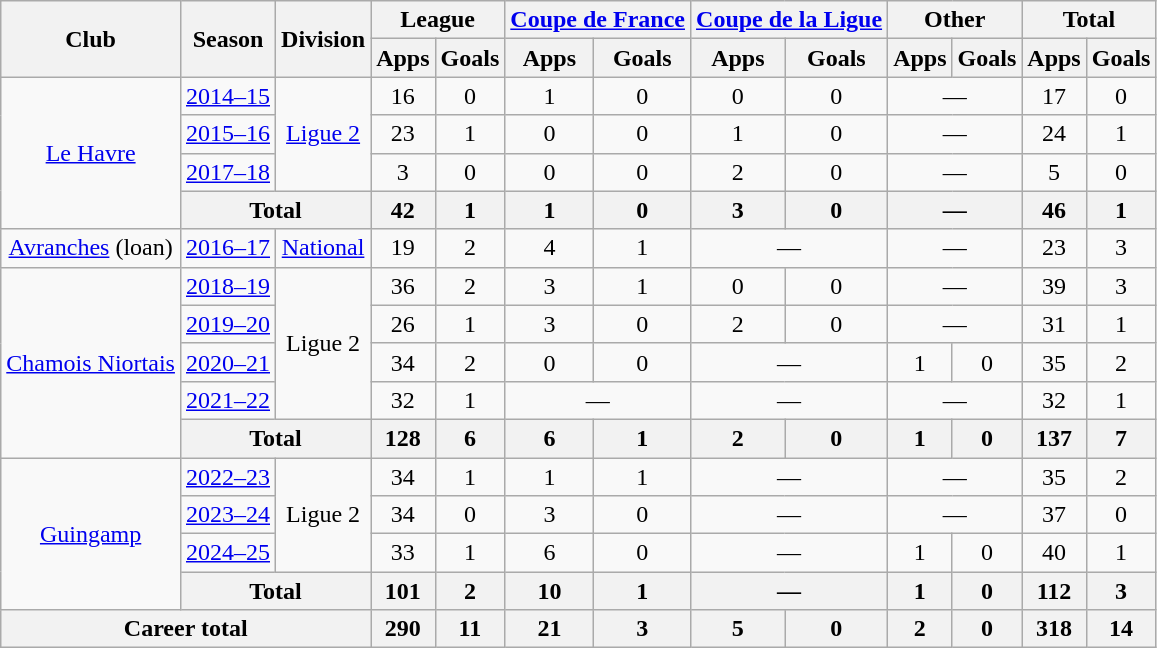<table class="wikitable" style="text-align: center">
<tr>
<th rowspan="2">Club</th>
<th rowspan="2">Season</th>
<th rowspan="2">Division</th>
<th colspan="2">League</th>
<th colspan="2"><a href='#'>Coupe de France</a></th>
<th colspan="2"><a href='#'>Coupe de la Ligue</a></th>
<th colspan="2">Other</th>
<th colspan="2">Total</th>
</tr>
<tr>
<th>Apps</th>
<th>Goals</th>
<th>Apps</th>
<th>Goals</th>
<th>Apps</th>
<th>Goals</th>
<th>Apps</th>
<th>Goals</th>
<th>Apps</th>
<th>Goals</th>
</tr>
<tr>
<td rowspan="4"><a href='#'>Le Havre</a></td>
<td><a href='#'>2014–15</a></td>
<td rowspan="3"><a href='#'>Ligue 2</a></td>
<td>16</td>
<td>0</td>
<td>1</td>
<td>0</td>
<td>0</td>
<td>0</td>
<td colspan="2">—</td>
<td>17</td>
<td>0</td>
</tr>
<tr>
<td><a href='#'>2015–16</a></td>
<td>23</td>
<td>1</td>
<td>0</td>
<td>0</td>
<td>1</td>
<td>0</td>
<td colspan="2">—</td>
<td>24</td>
<td>1</td>
</tr>
<tr>
<td><a href='#'>2017–18</a></td>
<td>3</td>
<td>0</td>
<td>0</td>
<td>0</td>
<td>2</td>
<td>0</td>
<td colspan="2">—</td>
<td>5</td>
<td>0</td>
</tr>
<tr>
<th colspan="2">Total</th>
<th>42</th>
<th>1</th>
<th>1</th>
<th>0</th>
<th>3</th>
<th>0</th>
<th colspan="2">—</th>
<th>46</th>
<th>1</th>
</tr>
<tr>
<td><a href='#'>Avranches</a> (loan)</td>
<td><a href='#'>2016–17</a></td>
<td><a href='#'>National</a></td>
<td>19</td>
<td>2</td>
<td>4</td>
<td>1</td>
<td colspan="2">—</td>
<td colspan="2">—</td>
<td>23</td>
<td>3</td>
</tr>
<tr>
<td rowspan="5"><a href='#'>Chamois Niortais</a></td>
<td><a href='#'>2018–19</a></td>
<td rowspan="4">Ligue 2</td>
<td>36</td>
<td>2</td>
<td>3</td>
<td>1</td>
<td>0</td>
<td>0</td>
<td colspan="2">—</td>
<td>39</td>
<td>3</td>
</tr>
<tr>
<td><a href='#'>2019–20</a></td>
<td>26</td>
<td>1</td>
<td>3</td>
<td>0</td>
<td>2</td>
<td>0</td>
<td colspan="2">—</td>
<td>31</td>
<td>1</td>
</tr>
<tr>
<td><a href='#'>2020–21</a></td>
<td>34</td>
<td>2</td>
<td>0</td>
<td>0</td>
<td colspan="2">—</td>
<td>1</td>
<td>0</td>
<td>35</td>
<td>2</td>
</tr>
<tr>
<td><a href='#'>2021–22</a></td>
<td>32</td>
<td>1</td>
<td colspan="2">—</td>
<td colspan="2">—</td>
<td colspan="2">—</td>
<td>32</td>
<td>1</td>
</tr>
<tr>
<th colspan="2">Total</th>
<th>128</th>
<th>6</th>
<th>6</th>
<th>1</th>
<th>2</th>
<th>0</th>
<th>1</th>
<th>0</th>
<th>137</th>
<th>7</th>
</tr>
<tr>
<td rowspan="4"><a href='#'>Guingamp</a></td>
<td><a href='#'>2022–23</a></td>
<td rowspan="3">Ligue 2</td>
<td>34</td>
<td>1</td>
<td>1</td>
<td>1</td>
<td colspan="2">—</td>
<td colspan="2">—</td>
<td>35</td>
<td>2</td>
</tr>
<tr>
<td><a href='#'>2023–24</a></td>
<td>34</td>
<td>0</td>
<td>3</td>
<td>0</td>
<td colspan="2">—</td>
<td colspan="2">—</td>
<td>37</td>
<td>0</td>
</tr>
<tr>
<td><a href='#'>2024–25</a></td>
<td>33</td>
<td>1</td>
<td>6</td>
<td>0</td>
<td colspan="2">—</td>
<td>1</td>
<td>0</td>
<td>40</td>
<td>1</td>
</tr>
<tr>
<th colspan="2">Total</th>
<th>101</th>
<th>2</th>
<th>10</th>
<th>1</th>
<th colspan="2">—</th>
<th>1</th>
<th>0</th>
<th>112</th>
<th>3</th>
</tr>
<tr>
<th colspan="3">Career total</th>
<th>290</th>
<th>11</th>
<th>21</th>
<th>3</th>
<th>5</th>
<th>0</th>
<th>2</th>
<th>0</th>
<th>318</th>
<th>14</th>
</tr>
</table>
